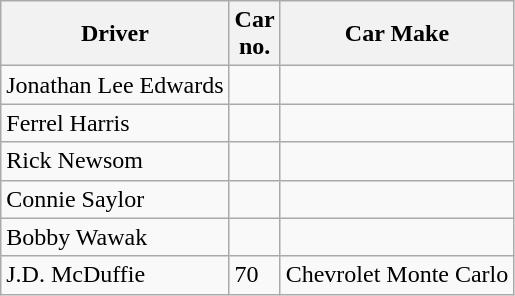<table class="wikitable">
<tr>
<th>Driver</th>
<th>Car<br>no.</th>
<th>Car Make</th>
</tr>
<tr>
<td>Jonathan Lee Edwards</td>
<td></td>
<td></td>
</tr>
<tr>
<td>Ferrel Harris</td>
<td></td>
<td></td>
</tr>
<tr>
<td>Rick Newsom</td>
<td></td>
<td></td>
</tr>
<tr>
<td>Connie Saylor</td>
<td></td>
<td></td>
</tr>
<tr>
<td>Bobby Wawak</td>
<td></td>
<td></td>
</tr>
<tr>
<td>J.D. McDuffie</td>
<td>70</td>
<td>Chevrolet Monte Carlo</td>
</tr>
</table>
